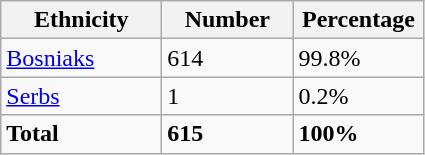<table class="wikitable">
<tr>
<th width="100px">Ethnicity</th>
<th width="80px">Number</th>
<th width="80px">Percentage</th>
</tr>
<tr>
<td><a href='#'>Bosniaks</a></td>
<td>614</td>
<td>99.8%</td>
</tr>
<tr>
<td><a href='#'>Serbs</a></td>
<td>1</td>
<td>0.2%</td>
</tr>
<tr>
<td><strong>Total</strong></td>
<td><strong>615</strong></td>
<td><strong>100%</strong></td>
</tr>
</table>
